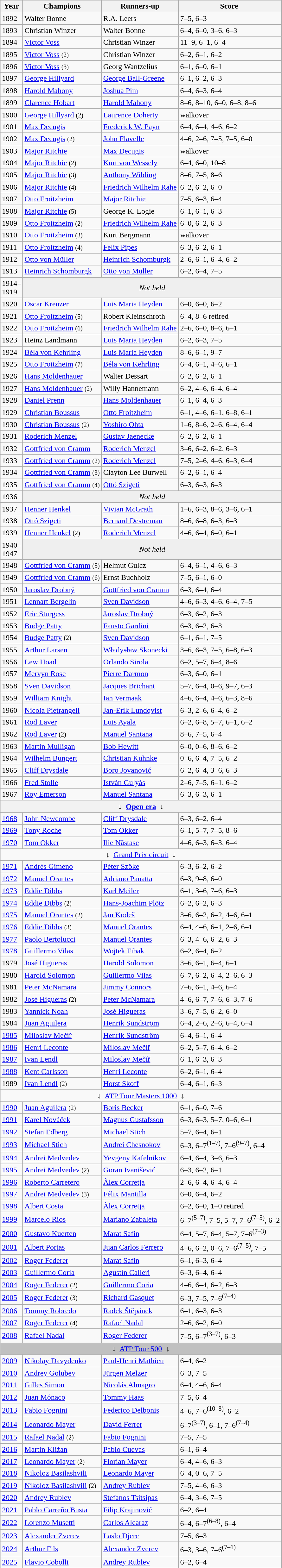<table class="wikitable nowrap">
<tr>
<th>Year</th>
<th>Champions</th>
<th>Runners-up</th>
<th class="unsortable">Score </th>
</tr>
<tr>
<td>1892</td>
<td>   Walter Bonne</td>
<td> R.A. Leers</td>
<td>7–5, 6–3</td>
</tr>
<tr>
<td>1893</td>
<td>   Christian Winzer</td>
<td>   Walter Bonne</td>
<td>6–4, 6–0, 3–6, 6–3</td>
</tr>
<tr>
<td>1894</td>
<td>   <a href='#'>Victor Voss</a></td>
<td>   Christian Winzer</td>
<td>11–9, 6–1, 6–4</td>
</tr>
<tr>
<td>1895</td>
<td>   <a href='#'>Victor Voss</a> <small>(2)</small></td>
<td>   Christian Winzer</td>
<td>6–2, 6–1, 6–2</td>
</tr>
<tr>
<td>1896</td>
<td>   <a href='#'>Victor Voss</a> <small>(3)</small></td>
<td>   Georg Wantzelius</td>
<td>6–1, 6–0, 6–1</td>
</tr>
<tr>
<td>1897</td>
<td>   <a href='#'>George Hillyard</a></td>
<td> <a href='#'>George Ball-Greene</a></td>
<td>6–1, 6–2, 6–3</td>
</tr>
<tr>
<td>1898</td>
<td> <a href='#'>Harold Mahony</a></td>
<td> <a href='#'>Joshua Pim</a></td>
<td>6–4, 6–3, 6–4</td>
</tr>
<tr>
<td>1899</td>
<td> <a href='#'>Clarence Hobart</a></td>
<td> <a href='#'>Harold Mahony</a></td>
<td>8–6, 8–10, 6–0, 6–8, 8–6</td>
</tr>
<tr>
<td>1900</td>
<td> <a href='#'>George Hillyard</a> <small>(2)</small></td>
<td>  <a href='#'>Laurence Doherty</a></td>
<td>walkover</td>
</tr>
<tr>
<td>1901</td>
<td> <a href='#'>Max Decugis</a></td>
<td> <a href='#'>Frederick W. Payn</a></td>
<td>6–4, 6–4, 4–6, 6–2</td>
</tr>
<tr>
<td>1902</td>
<td> <a href='#'>Max Decugis</a> <small>(2)</small></td>
<td> <a href='#'>John Flavelle</a></td>
<td>4–6, 2–6, 7–5, 7–5, 6–0</td>
</tr>
<tr>
<td>1903 </td>
<td> <a href='#'>Major Ritchie</a></td>
<td> <a href='#'>Max Decugis</a></td>
<td>walkover</td>
</tr>
<tr>
<td>1904 </td>
<td> <a href='#'>Major Ritchie</a> <small>(2)</small></td>
<td> <a href='#'>Kurt von Wessely</a></td>
<td>6–4, 6–0, 10–8</td>
</tr>
<tr>
<td>1905 </td>
<td> <a href='#'>Major Ritchie</a> <small>(3)</small></td>
<td> <a href='#'>Anthony Wilding</a></td>
<td>8–6, 7–5, 8–6</td>
</tr>
<tr>
<td>1906 </td>
<td> <a href='#'>Major Ritchie</a> <small>(4)</small></td>
<td> <a href='#'>Friedrich Wilhelm Rahe</a></td>
<td>6–2, 6–2, 6–0</td>
</tr>
<tr>
<td>1907</td>
<td> <a href='#'>Otto Froitzheim</a></td>
<td> <a href='#'>Major Ritchie</a></td>
<td>7–5, 6–3, 6–4</td>
</tr>
<tr>
<td>1908</td>
<td> <a href='#'>Major Ritchie</a> <small>(5)</small></td>
<td> George K. Logie</td>
<td>6–1, 6–1, 6–3</td>
</tr>
<tr>
<td>1909</td>
<td> <a href='#'>Otto Froitzheim</a> <small>(2)</small></td>
<td>   <a href='#'>Friedrich Wilhelm Rahe</a></td>
<td>6–0, 6–2, 6–3</td>
</tr>
<tr>
<td>1910</td>
<td> <a href='#'>Otto Froitzheim</a> <small>(3)</small></td>
<td>  Kurt Bergmann</td>
<td>walkover</td>
</tr>
<tr>
<td>1911</td>
<td> <a href='#'>Otto Froitzheim</a> <small>(4)</small></td>
<td>   <a href='#'>Felix Pipes</a></td>
<td>6–3, 6–2, 6–1</td>
</tr>
<tr>
<td>1912</td>
<td> <a href='#'>Otto von Müller</a></td>
<td>   <a href='#'>Heinrich Schomburgk</a></td>
<td>2–6, 6–1, 6–4, 6–2</td>
</tr>
<tr>
<td>1913</td>
<td> <a href='#'>Heinrich Schomburgk</a></td>
<td>   <a href='#'>Otto von Müller</a></td>
<td>6–2, 6–4, 7–5</td>
</tr>
<tr>
<td>1914–<br>1919</td>
<td colspan=3 align=center bgcolor=efefef><em>Not held</em></td>
</tr>
<tr>
<td>1920</td>
<td> <a href='#'>Oscar Kreuzer</a></td>
<td> <a href='#'>Luis Maria Heyden</a></td>
<td>6–0, 6–0, 6–2</td>
</tr>
<tr>
<td>1921</td>
<td> <a href='#'>Otto Froitzheim</a> <small>(5)</small></td>
<td> Robert Kleinschroth</td>
<td>6–4, 8–6 retired</td>
</tr>
<tr>
<td>1922</td>
<td> <a href='#'>Otto Froitzheim</a> <small>(6)</small></td>
<td>   <a href='#'>Friedrich Wilhelm Rahe</a></td>
<td>2–6, 6–0, 8–6, 6–1</td>
</tr>
<tr>
<td>1923</td>
<td> Heinz Landmann</td>
<td> <a href='#'>Luis Maria Heyden</a></td>
<td>6–2, 6–3, 7–5</td>
</tr>
<tr>
<td>1924</td>
<td> <a href='#'>Béla von Kehrling</a></td>
<td> <a href='#'>Luis Maria Heyden</a></td>
<td>8–6, 6–1, 9–7</td>
</tr>
<tr>
<td>1925</td>
<td> <a href='#'>Otto Froitzheim</a> <small>(7)</small></td>
<td> <a href='#'>Béla von Kehrling</a></td>
<td>6–4, 6–1, 4–6, 6–1</td>
</tr>
<tr>
<td>1926</td>
<td> <a href='#'>Hans Moldenhauer</a></td>
<td>   Walter Dessart</td>
<td>6–2, 6–2, 6–1</td>
</tr>
<tr>
<td>1927</td>
<td> <a href='#'>Hans Moldenhauer</a> <small>(2)</small></td>
<td> Willy Hannemann</td>
<td>6–2, 4–6, 6–4, 6–4</td>
</tr>
<tr>
<td>1928</td>
<td> <a href='#'>Daniel Prenn</a></td>
<td>   <a href='#'>Hans Moldenhauer</a></td>
<td>6–1, 6–4, 6–3</td>
</tr>
<tr>
<td>1929</td>
<td> <a href='#'>Christian Boussus</a></td>
<td> <a href='#'>Otto Froitzheim</a></td>
<td>6–1, 4–6, 6–1, 6–8, 6–1</td>
</tr>
<tr>
<td>1930</td>
<td> <a href='#'>Christian Boussus</a> <small>(2)</small></td>
<td> <a href='#'>Yoshiro Ohta</a></td>
<td>1–6, 8–6, 2–6, 6–4, 6–4</td>
</tr>
<tr>
<td>1931</td>
<td> <a href='#'>Roderich Menzel</a></td>
<td> <a href='#'>Gustav Jaenecke</a></td>
<td>6–2, 6–2, 6–1</td>
</tr>
<tr>
<td>1932</td>
<td> <a href='#'>Gottfried von Cramm</a></td>
<td> <a href='#'>Roderich Menzel</a></td>
<td>3–6, 6–2, 6–2, 6–3</td>
</tr>
<tr>
<td>1933</td>
<td> <a href='#'>Gottfried von Cramm</a> <small>(2)</small></td>
<td> <a href='#'>Roderich Menzel</a></td>
<td>7–5, 2–6, 4–6, 6–3, 6–4</td>
</tr>
<tr>
<td>1934</td>
<td> <a href='#'>Gottfried von Cramm</a> <small>(3)</small></td>
<td> Clayton Lee Burwell</td>
<td>6–2, 6–1, 6–4</td>
</tr>
<tr>
<td>1935</td>
<td> <a href='#'>Gottfried von Cramm</a> <small>(4)</small></td>
<td> <a href='#'>Ottó Szigeti</a></td>
<td>6–3, 6–3, 6–3</td>
</tr>
<tr>
<td>1936</td>
<td colspan=3 align=center bgcolor=efefef><em>Not held</em></td>
</tr>
<tr>
<td>1937</td>
<td> <a href='#'>Henner Henkel</a></td>
<td> <a href='#'>Vivian McGrath</a></td>
<td>1–6, 6–3, 8–6, 3–6, 6–1</td>
</tr>
<tr>
<td>1938</td>
<td> <a href='#'>Ottó Szigeti</a></td>
<td> <a href='#'>Bernard Destremau</a></td>
<td>8–6, 6–8, 6–3, 6–3</td>
</tr>
<tr>
<td>1939</td>
<td> <a href='#'>Henner Henkel</a> <small>(2)</small></td>
<td> <a href='#'>Roderich Menzel</a></td>
<td>4–6, 6–4, 6–0, 6–1</td>
</tr>
<tr>
<td>1940–<br>1947</td>
<td colspan=3 align=center bgcolor=efefef><em>Not held</em></td>
</tr>
<tr>
<td>1948</td>
<td> <a href='#'>Gottfried von Cramm</a> <small>(5)</small></td>
<td> Helmut Gulcz</td>
<td>6–4, 6–1, 4–6, 6–3</td>
</tr>
<tr>
<td>1949</td>
<td> <a href='#'>Gottfried von Cramm</a> <small>(6)</small></td>
<td> Ernst Buchholz</td>
<td>7–5, 6–1, 6–0</td>
</tr>
<tr>
<td>1950</td>
<td> <a href='#'>Jaroslav Drobný</a></td>
<td> <a href='#'>Gottfried von Cramm</a></td>
<td>6–3, 6–4, 6–4</td>
</tr>
<tr>
<td>1951</td>
<td> <a href='#'>Lennart Bergelin</a></td>
<td> <a href='#'>Sven Davidson</a></td>
<td>4–6, 6–3, 4–6, 6–4, 7–5</td>
</tr>
<tr>
<td>1952</td>
<td> <a href='#'>Eric Sturgess</a></td>
<td> <a href='#'>Jaroslav Drobný</a></td>
<td>6–3, 6–2, 6–3</td>
</tr>
<tr>
<td>1953</td>
<td> <a href='#'>Budge Patty</a></td>
<td> <a href='#'>Fausto Gardini</a></td>
<td>6–3, 6–2, 6–3</td>
</tr>
<tr>
<td>1954</td>
<td> <a href='#'>Budge Patty</a> <small>(2)</small></td>
<td> <a href='#'>Sven Davidson</a></td>
<td>6–1, 6–1, 7–5</td>
</tr>
<tr>
<td>1955</td>
<td> <a href='#'>Arthur Larsen</a></td>
<td> <a href='#'>Władysław Skonecki</a></td>
<td>3–6, 6–3, 7–5, 6–8, 6–3</td>
</tr>
<tr>
<td>1956</td>
<td> <a href='#'>Lew Hoad</a></td>
<td> <a href='#'>Orlando Sirola</a></td>
<td>6–2, 5–7, 6–4, 8–6</td>
</tr>
<tr>
<td>1957</td>
<td> <a href='#'>Mervyn Rose</a></td>
<td> <a href='#'>Pierre Darmon</a></td>
<td>6–3, 6–0, 6–1</td>
</tr>
<tr>
<td>1958</td>
<td> <a href='#'>Sven Davidson</a></td>
<td> <a href='#'>Jacques Brichant</a></td>
<td>5–7, 6–4, 0–6, 9–7, 6–3</td>
</tr>
<tr>
<td>1959</td>
<td> <a href='#'>William Knight</a></td>
<td>   <a href='#'>Ian Vermaak</a></td>
<td>4–6, 6–4, 4–6, 6–3, 8–6</td>
</tr>
<tr>
<td>1960</td>
<td> <a href='#'>Nicola Pietrangeli</a></td>
<td> <a href='#'>Jan-Erik Lundqvist</a></td>
<td>6–3, 2–6, 6–4, 6–2</td>
</tr>
<tr>
<td>1961</td>
<td> <a href='#'>Rod Laver</a></td>
<td> <a href='#'>Luis Ayala</a></td>
<td>6–2, 6–8, 5–7, 6–1, 6–2</td>
</tr>
<tr>
<td>1962</td>
<td> <a href='#'>Rod Laver</a> <small>(2)</small></td>
<td> <a href='#'>Manuel Santana</a></td>
<td>8–6, 7–5, 6–4</td>
</tr>
<tr>
<td>1963</td>
<td> <a href='#'>Martin Mulligan</a></td>
<td> <a href='#'>Bob Hewitt</a></td>
<td>6–0, 0–6, 8–6, 6–2</td>
</tr>
<tr>
<td>1964</td>
<td> <a href='#'>Wilhelm Bungert</a></td>
<td> <a href='#'>Christian Kuhnke</a></td>
<td>0–6, 6–4, 7–5, 6–2</td>
</tr>
<tr>
<td>1965</td>
<td> <a href='#'>Cliff Drysdale</a></td>
<td> <a href='#'>Boro Jovanović</a></td>
<td>6–2, 6–4, 3–6, 6–3</td>
</tr>
<tr>
<td>1966</td>
<td> <a href='#'>Fred Stolle</a></td>
<td> <a href='#'>István Gulyás</a></td>
<td>2–6, 7–5, 6–1, 6–2</td>
</tr>
<tr>
<td>1967</td>
<td> <a href='#'>Roy Emerson</a></td>
<td> <a href='#'>Manuel Santana</a></td>
<td>6–3, 6–3, 6–1</td>
</tr>
<tr>
<th colspan=5 align=center>↓  <a href='#'>Open era</a>  ↓</th>
</tr>
<tr>
<td><a href='#'>1968</a></td>
<td> <a href='#'>John Newcombe</a></td>
<td> <a href='#'>Cliff Drysdale</a></td>
<td>6–3, 6–2, 6–4</td>
</tr>
<tr>
<td><a href='#'>1969</a></td>
<td> <a href='#'>Tony Roche</a></td>
<td> <a href='#'>Tom Okker</a></td>
<td>6–1, 5–7, 7–5, 8–6</td>
</tr>
<tr>
<td><a href='#'>1970</a></td>
<td> <a href='#'>Tom Okker</a></td>
<td> <a href='#'>Ilie Năstase</a></td>
<td>4–6, 6–3, 6–3, 6–4</td>
</tr>
<tr>
<td colspan=4 align=center>↓  <a href='#'>Grand Prix circuit</a>  ↓</td>
</tr>
<tr>
<td><a href='#'>1971</a></td>
<td> <a href='#'>Andrés Gimeno</a></td>
<td> <a href='#'>Péter Szőke</a></td>
<td>6–3, 6–2, 6–2</td>
</tr>
<tr>
<td><a href='#'>1972</a></td>
<td> <a href='#'>Manuel Orantes</a></td>
<td> <a href='#'>Adriano Panatta</a></td>
<td>6–3, 9–8, 6–0</td>
</tr>
<tr>
<td><a href='#'>1973</a></td>
<td> <a href='#'>Eddie Dibbs</a></td>
<td> <a href='#'>Karl Meiler</a></td>
<td>6–1, 3–6, 7–6, 6–3</td>
</tr>
<tr>
<td><a href='#'>1974</a></td>
<td> <a href='#'>Eddie Dibbs</a> <small>(2)</small></td>
<td> <a href='#'>Hans-Joachim Plötz</a></td>
<td>6–2, 6–2, 6–3</td>
</tr>
<tr>
<td><a href='#'>1975</a></td>
<td> <a href='#'>Manuel Orantes</a> <small>(2)</small></td>
<td> <a href='#'>Jan Kodeš</a></td>
<td>3–6, 6–2, 6–2, 4–6, 6–1</td>
</tr>
<tr>
<td><a href='#'>1976</a></td>
<td> <a href='#'>Eddie Dibbs</a> <small>(3)</small></td>
<td> <a href='#'>Manuel Orantes</a></td>
<td>6–4, 4–6, 6–1, 2–6, 6–1</td>
</tr>
<tr>
<td><a href='#'>1977</a></td>
<td> <a href='#'>Paolo Bertolucci</a></td>
<td> <a href='#'>Manuel Orantes</a></td>
<td>6–3, 4–6, 6–2, 6–3</td>
</tr>
<tr>
<td><a href='#'>1978</a></td>
<td> <a href='#'>Guillermo Vilas</a></td>
<td> <a href='#'>Wojtek Fibak</a></td>
<td>6–2, 6–4, 6–2</td>
</tr>
<tr>
<td>1979</td>
<td> <a href='#'>José Higueras</a></td>
<td> <a href='#'>Harold Solomon</a></td>
<td>3–6, 6–1, 6–4, 6–1</td>
</tr>
<tr>
<td>1980</td>
<td> <a href='#'>Harold Solomon</a></td>
<td> <a href='#'>Guillermo Vilas</a></td>
<td>6–7, 6–2, 6–4, 2–6, 6–3</td>
</tr>
<tr>
<td>1981</td>
<td> <a href='#'>Peter McNamara</a></td>
<td> <a href='#'>Jimmy Connors</a></td>
<td>7–6, 6–1, 4–6, 6–4</td>
</tr>
<tr>
<td>1982</td>
<td> <a href='#'>José Higueras</a> <small>(2)</small></td>
<td> <a href='#'>Peter McNamara</a></td>
<td>4–6, 6–7, 7–6, 6–3, 7–6</td>
</tr>
<tr>
<td>1983</td>
<td> <a href='#'>Yannick Noah</a></td>
<td> <a href='#'>José Higueras</a></td>
<td>3–6, 7–5, 6–2, 6–0</td>
</tr>
<tr>
<td>1984</td>
<td> <a href='#'>Juan Aguilera</a></td>
<td> <a href='#'>Henrik Sundström</a></td>
<td>6–4, 2–6, 2–6, 6–4, 6–4</td>
</tr>
<tr>
<td><a href='#'>1985</a></td>
<td> <a href='#'>Miloslav Mečíř</a></td>
<td> <a href='#'>Henrik Sundström</a></td>
<td>6–4, 6–1, 6–4</td>
</tr>
<tr>
<td><a href='#'>1986</a></td>
<td> <a href='#'>Henri Leconte</a></td>
<td> <a href='#'>Miloslav Mečíř</a></td>
<td>6–2, 5–7, 6–4, 6–2</td>
</tr>
<tr>
<td><a href='#'>1987</a></td>
<td> <a href='#'>Ivan Lendl</a></td>
<td> <a href='#'>Miloslav Mečíř</a></td>
<td>6–1, 6–3, 6–3</td>
</tr>
<tr>
<td><a href='#'>1988</a></td>
<td> <a href='#'>Kent Carlsson</a></td>
<td> <a href='#'>Henri Leconte</a></td>
<td>6–2, 6–1, 6–4</td>
</tr>
<tr>
<td>1989</td>
<td> <a href='#'>Ivan Lendl</a> <small>(2)</small></td>
<td> <a href='#'>Horst Skoff</a></td>
<td>6–4, 6–1, 6–3</td>
</tr>
<tr>
<td colspan=4 align=center>↓  <a href='#'>ATP Tour Masters 1000</a>  ↓</td>
</tr>
<tr>
<td><a href='#'>1990</a></td>
<td> <a href='#'>Juan Aguilera</a> <small>(2)</small></td>
<td>   <a href='#'>Boris Becker</a></td>
<td>6–1, 6–0, 7–6</td>
</tr>
<tr>
<td><a href='#'>1991</a></td>
<td> <a href='#'>Karel Nováček</a></td>
<td>   <a href='#'>Magnus Gustafsson</a></td>
<td>6–3, 6–3, 5–7, 0–6, 6–1</td>
</tr>
<tr>
<td><a href='#'>1992</a></td>
<td> <a href='#'>Stefan Edberg</a></td>
<td>   <a href='#'>Michael Stich</a></td>
<td>5–7, 6–4, 6–1</td>
</tr>
<tr>
<td><a href='#'>1993</a></td>
<td> <a href='#'>Michael Stich</a></td>
<td>   <a href='#'>Andrei Chesnokov</a></td>
<td>6–3, 6–7<sup>(1–7)</sup>, 7–6<sup>(9–7)</sup>, 6–4</td>
</tr>
<tr>
<td><a href='#'>1994</a></td>
<td> <a href='#'>Andrei Medvedev</a></td>
<td>   <a href='#'>Yevgeny Kafelnikov</a></td>
<td>6–4, 6–4, 3–6, 6–3</td>
</tr>
<tr>
<td><a href='#'>1995</a></td>
<td> <a href='#'>Andrei Medvedev</a> <small>(2)</small></td>
<td>   <a href='#'>Goran Ivanišević</a></td>
<td>6–3, 6–2, 6–1</td>
</tr>
<tr>
<td><a href='#'>1996</a></td>
<td> <a href='#'>Roberto Carretero</a></td>
<td>   <a href='#'>Àlex Corretja</a></td>
<td>2–6, 6–4, 6–4, 6–4</td>
</tr>
<tr>
<td><a href='#'>1997</a></td>
<td> <a href='#'>Andrei Medvedev</a> <small>(3)</small></td>
<td>   <a href='#'>Félix Mantilla</a></td>
<td>6–0, 6–4, 6–2</td>
</tr>
<tr>
<td><a href='#'>1998</a></td>
<td> <a href='#'>Albert Costa</a></td>
<td>   <a href='#'>Àlex Corretja</a></td>
<td>6–2, 6–0, 1–0 retired</td>
</tr>
<tr>
<td><a href='#'>1999</a></td>
<td> <a href='#'>Marcelo Ríos</a></td>
<td>   <a href='#'>Mariano Zabaleta</a></td>
<td>6–7<sup>(5–7)</sup>, 7–5, 5–7, 7–6<sup>(7–5)</sup>, 6–2</td>
</tr>
<tr>
<td><a href='#'>2000</a></td>
<td> <a href='#'>Gustavo Kuerten</a></td>
<td>   <a href='#'>Marat Safin</a></td>
<td>6–4, 5–7, 6–4, 5–7, 7–6<sup>(7–3)</sup></td>
</tr>
<tr>
<td><a href='#'>2001</a></td>
<td> <a href='#'>Albert Portas</a></td>
<td>   <a href='#'>Juan Carlos Ferrero</a></td>
<td>4–6, 6–2, 0–6, 7–6<sup>(7–5)</sup>, 7–5</td>
</tr>
<tr>
<td><a href='#'>2002</a></td>
<td> <a href='#'>Roger Federer</a></td>
<td>   <a href='#'>Marat Safin</a></td>
<td>6–1, 6–3, 6–4</td>
</tr>
<tr>
<td><a href='#'>2003</a></td>
<td> <a href='#'>Guillermo Coria</a></td>
<td>   <a href='#'>Agustín Calleri</a></td>
<td>6–3, 6–4, 6–4</td>
</tr>
<tr>
<td><a href='#'>2004</a></td>
<td> <a href='#'>Roger Federer</a> <small>(2)</small></td>
<td>   <a href='#'>Guillermo Coria</a></td>
<td>4–6, 6–4, 6–2, 6–3</td>
</tr>
<tr>
<td><a href='#'>2005</a></td>
<td> <a href='#'>Roger Federer</a> <small>(3)</small></td>
<td>   <a href='#'>Richard Gasquet</a></td>
<td>6–3, 7–5, 7–6<sup>(7–4)</sup></td>
</tr>
<tr>
<td><a href='#'>2006</a></td>
<td> <a href='#'>Tommy Robredo</a></td>
<td>   <a href='#'>Radek Štěpánek</a></td>
<td>6–1, 6–3, 6–3</td>
</tr>
<tr>
<td><a href='#'>2007</a></td>
<td> <a href='#'>Roger Federer</a> <small>(4)</small></td>
<td>   <a href='#'>Rafael Nadal</a></td>
<td>2–6, 6–2, 6–0</td>
</tr>
<tr>
<td><a href='#'>2008</a></td>
<td> <a href='#'>Rafael Nadal</a></td>
<td> <a href='#'>Roger Federer</a></td>
<td>7–5, 6–7<sup>(3–7)</sup>, 6–3</td>
</tr>
<tr>
<td colspan=4 bgcolor=silver align=center>↓  <a href='#'>ATP Tour 500</a>  ↓</td>
</tr>
<tr>
<td><a href='#'>2009</a></td>
<td> <a href='#'>Nikolay Davydenko</a></td>
<td> <a href='#'>Paul-Henri Mathieu</a></td>
<td>6–4, 6–2</td>
</tr>
<tr>
<td><a href='#'>2010</a></td>
<td> <a href='#'>Andrey Golubev</a></td>
<td> <a href='#'>Jürgen Melzer</a></td>
<td>6–3, 7–5</td>
</tr>
<tr>
<td><a href='#'>2011</a></td>
<td> <a href='#'>Gilles Simon</a></td>
<td> <a href='#'>Nicolás Almagro</a></td>
<td>6–4, 4–6, 6–4</td>
</tr>
<tr>
<td><a href='#'>2012</a></td>
<td> <a href='#'>Juan Mónaco</a></td>
<td> <a href='#'>Tommy Haas</a></td>
<td>7–5, 6–4</td>
</tr>
<tr>
<td><a href='#'>2013</a></td>
<td> <a href='#'>Fabio Fognini</a></td>
<td> <a href='#'>Federico Delbonis</a></td>
<td>4–6, 7–6<sup>(10–8)</sup>, 6–2</td>
</tr>
<tr>
<td><a href='#'>2014</a></td>
<td> <a href='#'>Leonardo Mayer</a></td>
<td> <a href='#'>David Ferrer</a></td>
<td>6–7<sup>(3–7)</sup>, 6–1, 7–6<sup>(7–4)</sup></td>
</tr>
<tr>
<td><a href='#'>2015</a></td>
<td> <a href='#'>Rafael Nadal</a> <small>(2)</small></td>
<td> <a href='#'>Fabio Fognini</a></td>
<td>7–5, 7–5</td>
</tr>
<tr>
<td><a href='#'>2016</a></td>
<td> <a href='#'>Martin Kližan</a></td>
<td> <a href='#'>Pablo Cuevas</a></td>
<td>6–1, 6–4</td>
</tr>
<tr>
<td><a href='#'>2017</a></td>
<td> <a href='#'>Leonardo Mayer</a> <small>(2)</small></td>
<td> <a href='#'>Florian Mayer</a></td>
<td>6–4, 4–6, 6–3</td>
</tr>
<tr>
<td><a href='#'>2018</a></td>
<td> <a href='#'>Nikoloz Basilashvili</a></td>
<td> <a href='#'>Leonardo Mayer</a></td>
<td>6–4, 0–6, 7–5</td>
</tr>
<tr>
<td><a href='#'>2019</a></td>
<td> <a href='#'>Nikoloz Basilashvili</a> <small>(2)</small></td>
<td> <a href='#'>Andrey Rublev</a></td>
<td>7–5, 4–6, 6–3</td>
</tr>
<tr>
<td><a href='#'>2020</a></td>
<td> <a href='#'>Andrey Rublev</a></td>
<td> <a href='#'>Stefanos Tsitsipas</a></td>
<td>6–4, 3–6, 7–5</td>
</tr>
<tr>
<td><a href='#'>2021</a></td>
<td> <a href='#'>Pablo Carreño Busta</a></td>
<td> <a href='#'>Filip Krajinović</a></td>
<td>6–2, 6–4</td>
</tr>
<tr>
<td><a href='#'>2022</a></td>
<td> <a href='#'>Lorenzo Musetti</a></td>
<td> <a href='#'>Carlos Alcaraz</a></td>
<td>6–4, 6–7<sup>(6–8)</sup>, 6–4</td>
</tr>
<tr>
<td><a href='#'>2023</a></td>
<td> <a href='#'>Alexander Zverev</a></td>
<td> <a href='#'>Laslo Djere</a></td>
<td>7–5, 6–3</td>
</tr>
<tr>
<td><a href='#'>2024</a></td>
<td> <a href='#'>Arthur Fils</a></td>
<td> <a href='#'>Alexander Zverev</a></td>
<td>6–3, 3–6, 7–6<sup>(7–1)</sup></td>
</tr>
<tr>
<td><a href='#'>2025</a></td>
<td> <a href='#'>Flavio Cobolli</a></td>
<td> <a href='#'>Andrey Rublev</a></td>
<td>6–2, 6–4</td>
</tr>
</table>
